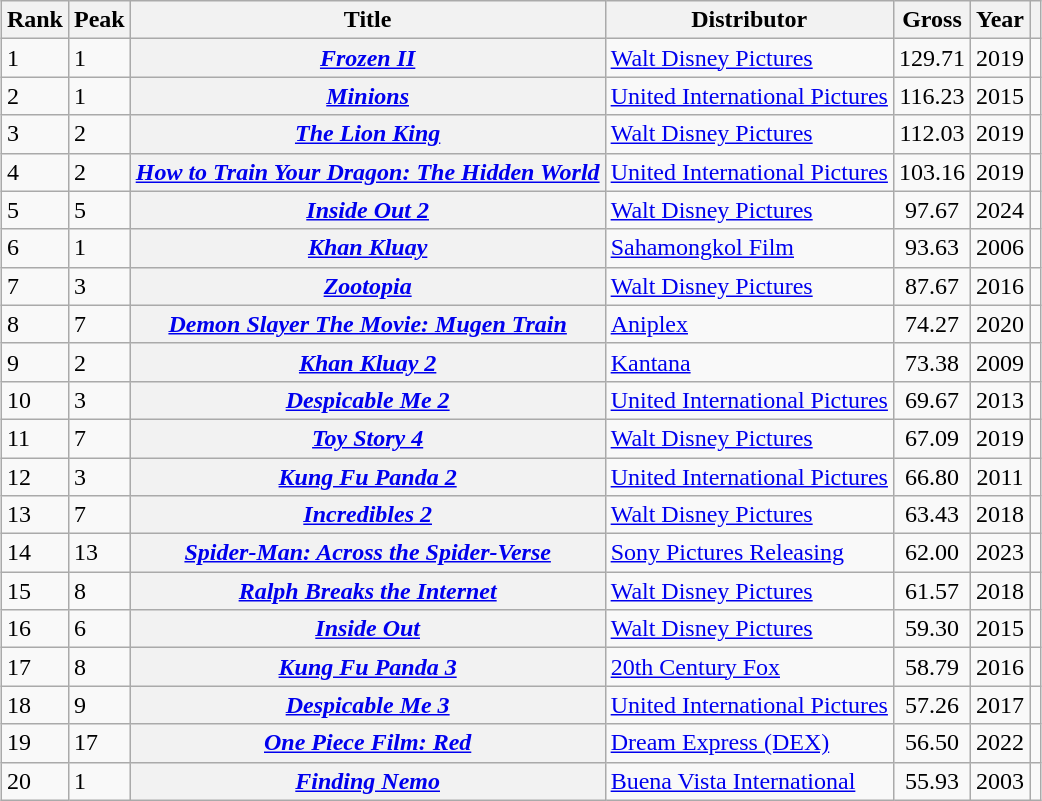<table class="wikitable sortable plainrowheaders" style="margin:auto; margin:auto;">
<tr>
<th scope="col">Rank</th>
<th scope="col">Peak</th>
<th scope="col">Title</th>
<th scope="col">Distributor</th>
<th scope="col">Gross<br></th>
<th scope="col">Year</th>
<th scope="col" class="unsortable"></th>
</tr>
<tr>
<td>1</td>
<td>1</td>
<th scope="row"><em><a href='#'>Frozen II</a></em></th>
<td style="text-align:left;"><a href='#'>Walt Disney Pictures</a></td>
<td style="text-align:center;">129.71</td>
<td style="text-align:center;">2019</td>
<td style="text-align:center;"></td>
</tr>
<tr>
<td>2</td>
<td>1</td>
<th scope="row"><em><a href='#'>Minions</a></em></th>
<td style="text-align:left;"><a href='#'>United International Pictures</a></td>
<td style="text-align:center;">116.23</td>
<td style="text-align:center;">2015</td>
<td style="text-align:center;"></td>
</tr>
<tr>
<td>3</td>
<td>2</td>
<th scope="row"><em><a href='#'>The Lion King</a></em></th>
<td style="text-align:left;"><a href='#'>Walt Disney Pictures</a></td>
<td style="text-align:center;">112.03</td>
<td style="text-align:center;">2019</td>
<td style="text-align:center;"></td>
</tr>
<tr>
<td>4</td>
<td>2</td>
<th scope="row"><em><a href='#'>How to Train Your Dragon: The Hidden World</a></em></th>
<td style="text-align:left;"><a href='#'>United International Pictures</a></td>
<td style="text-align:center;">103.16</td>
<td style="text-align:center;">2019</td>
<td style="text-align:center;"></td>
</tr>
<tr>
<td>5</td>
<td>5</td>
<th scope="row"><em><a href='#'>Inside Out 2</a></em></th>
<td style="text-align:left;"><a href='#'>Walt Disney Pictures</a></td>
<td style="text-align:center;">97.67</td>
<td style="text-align:center;">2024</td>
<td style="text-align:center;"></td>
</tr>
<tr>
<td>6</td>
<td>1</td>
<th scope="row"><em><a href='#'>Khan Kluay</a></em></th>
<td style="text-align:left;"><a href='#'>Sahamongkol Film</a></td>
<td style="text-align:center;">93.63</td>
<td style="text-align:center;">2006</td>
<td style="text-align:center;"></td>
</tr>
<tr>
<td>7</td>
<td>3</td>
<th scope="row"><em><a href='#'>Zootopia</a></em></th>
<td style="text-align:left;"><a href='#'>Walt Disney Pictures</a></td>
<td style="text-align:center;">87.67</td>
<td style="text-align:center;">2016</td>
<td style="text-align:center;"></td>
</tr>
<tr>
<td>8</td>
<td>7</td>
<th scope="row"><em><a href='#'>Demon Slayer The Movie: Mugen Train</a></em></th>
<td style="text-align:left;"><a href='#'>Aniplex</a></td>
<td style="text-align:center;">74.27</td>
<td style="text-align:center;">2020</td>
<td style="text-align:center;"></td>
</tr>
<tr>
<td>9</td>
<td>2</td>
<th scope="row"><em><a href='#'>Khan Kluay 2</a></em></th>
<td style="text-align:left;"><a href='#'>Kantana</a></td>
<td style="text-align:center;">73.38</td>
<td style="text-align:center;">2009</td>
<td style="text-align:center;"></td>
</tr>
<tr>
<td>10</td>
<td>3</td>
<th scope="row"><em><a href='#'>Despicable Me 2</a></em></th>
<td style="text-align:left;"><a href='#'>United International Pictures</a></td>
<td style="text-align:center;">69.67</td>
<td style="text-align:center;">2013</td>
<td style="text-align:center;"></td>
</tr>
<tr>
<td>11</td>
<td>7</td>
<th scope="row"><em><a href='#'>Toy Story 4</a></em></th>
<td style="text-align:left;"><a href='#'>Walt Disney Pictures</a></td>
<td style="text-align:center;">67.09</td>
<td style="text-align:center;">2019</td>
<td style="text-align:center;"></td>
</tr>
<tr>
<td>12</td>
<td>3</td>
<th scope="row"><em><a href='#'>Kung Fu Panda 2</a></em></th>
<td style="text-align:left;"><a href='#'>United International Pictures</a></td>
<td style="text-align:center;">66.80</td>
<td style="text-align:center;">2011</td>
<td style="text-align:center;"></td>
</tr>
<tr>
<td>13</td>
<td>7</td>
<th scope="row"><em><a href='#'>Incredibles 2</a></em></th>
<td style="text-align:left;"><a href='#'>Walt Disney Pictures</a></td>
<td style="text-align:center;">63.43</td>
<td style="text-align:center;">2018</td>
<td style="text-align:center;"></td>
</tr>
<tr>
<td>14</td>
<td>13</td>
<th scope="row"><em><a href='#'>Spider-Man: Across the Spider-Verse</a></em></th>
<td style="text-align:left;"><a href='#'>Sony Pictures Releasing</a></td>
<td style="text-align:center;">62.00</td>
<td style="text-align:center;">2023</td>
<td style="text-align:center;"></td>
</tr>
<tr>
<td>15</td>
<td>8</td>
<th scope="row"><em><a href='#'>Ralph Breaks the Internet</a></em></th>
<td style="text-align:left;"><a href='#'>Walt Disney Pictures</a></td>
<td style="text-align:center;">61.57</td>
<td style="text-align:center;">2018</td>
<td style="text-align:center;"></td>
</tr>
<tr>
<td>16</td>
<td>6</td>
<th scope="row"><em><a href='#'>Inside Out</a></em></th>
<td style="text-align:left;"><a href='#'>Walt Disney Pictures</a></td>
<td style="text-align:center;">59.30</td>
<td style="text-align:center;">2015</td>
<td style="text-align:center;"></td>
</tr>
<tr>
<td>17</td>
<td>8</td>
<th scope="row"><em><a href='#'>Kung Fu Panda 3</a></em></th>
<td style="text-align:left;"><a href='#'>20th Century Fox</a></td>
<td style="text-align:center;">58.79</td>
<td style="text-align:center;">2016</td>
<td style="text-align:center;"></td>
</tr>
<tr>
<td>18</td>
<td>9</td>
<th scope="row"><em><a href='#'>Despicable Me 3</a></em></th>
<td style="text-align:left;"><a href='#'>United International Pictures</a></td>
<td style="text-align:center;">57.26</td>
<td style="text-align:center;">2017</td>
<td style="text-align:center;"></td>
</tr>
<tr>
<td>19</td>
<td>17</td>
<th scope="row"><em><a href='#'>One Piece Film: Red</a></em></th>
<td style="text-align:left;"><a href='#'>Dream Express (DEX)</a></td>
<td style="text-align:center;">56.50</td>
<td style="text-align:center;">2022</td>
<td style="text-align:center;"></td>
</tr>
<tr>
<td>20</td>
<td>1</td>
<th scope="row"><em><a href='#'>Finding Nemo</a></em></th>
<td style="text-align:left;"><a href='#'>Buena Vista International</a></td>
<td style="text-align:center;">55.93</td>
<td style="text-align:center;">2003</td>
<td style="text-align:center;"></td>
</tr>
</table>
